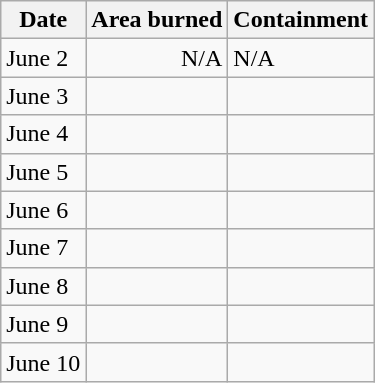<table class="wikitable" style="text-align: right;">
<tr>
<th>Date</th>
<th>Area burned</th>
<th>Containment</th>
</tr>
<tr>
<td style="text-align: left;">June 2</td>
<td>N/A</td>
<td style="text-align: left;">N/A</td>
</tr>
<tr>
<td style="text-align: left;">June 3</td>
<td></td>
<td style="text-align: left;"></td>
</tr>
<tr>
<td style="text-align: left;">June 4</td>
<td></td>
<td style="text-align: left;"></td>
</tr>
<tr>
<td style="text-align: left;">June 5</td>
<td></td>
<td style="text-align: left;"></td>
</tr>
<tr>
<td style="text-align: left;">June 6</td>
<td></td>
<td style="text-align: left;"></td>
</tr>
<tr>
<td style="text-align: left;">June 7</td>
<td></td>
<td style="text-align: left;"></td>
</tr>
<tr>
<td style="text-align: left;">June 8</td>
<td></td>
<td style="text-align: left;"></td>
</tr>
<tr>
<td style="text-align: left;">June 9</td>
<td></td>
<td style="text-align: left;"></td>
</tr>
<tr>
<td style="text-align: left;">June 10</td>
<td></td>
<td style="text-align: left;"></td>
</tr>
</table>
